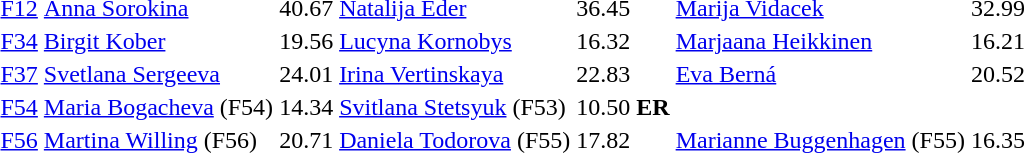<table>
<tr>
<td><a href='#'>F12</a></td>
<td><a href='#'>Anna Sorokina</a><br></td>
<td>40.67</td>
<td><a href='#'>Natalija Eder</a><br></td>
<td>36.45</td>
<td><a href='#'>Marija Vidacek</a><br></td>
<td>32.99</td>
</tr>
<tr>
<td><a href='#'>F34</a></td>
<td><a href='#'>Birgit Kober</a><br></td>
<td>19.56</td>
<td><a href='#'>Lucyna Kornobys</a><br></td>
<td>16.32</td>
<td><a href='#'>Marjaana Heikkinen</a><br></td>
<td>16.21</td>
</tr>
<tr>
<td><a href='#'>F37</a></td>
<td><a href='#'>Svetlana Sergeeva</a><br></td>
<td>24.01</td>
<td><a href='#'>Irina Vertinskaya</a><br></td>
<td>22.83</td>
<td><a href='#'>Eva Berná</a><br></td>
<td>20.52</td>
</tr>
<tr>
<td><a href='#'>F54</a></td>
<td><a href='#'>Maria Bogacheva</a> (F54)<br></td>
<td>14.34</td>
<td><a href='#'>Svitlana Stetsyuk</a> (F53)<br></td>
<td>10.50 <strong>ER</strong></td>
<td></td>
<td></td>
</tr>
<tr>
<td><a href='#'>F56</a></td>
<td><a href='#'>Martina Willing</a> (F56)<br></td>
<td>20.71</td>
<td><a href='#'>Daniela Todorova</a> (F55)<br></td>
<td>17.82</td>
<td><a href='#'>Marianne Buggenhagen</a> (F55)<br></td>
<td>16.35</td>
</tr>
</table>
